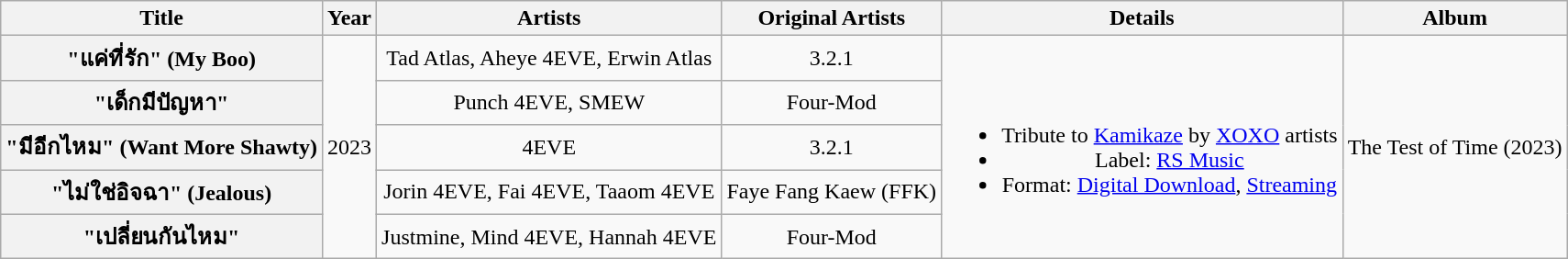<table class="wikitable plainrowheaders" style="text-align:center;">
<tr>
<th>Title</th>
<th>Year</th>
<th>Artists</th>
<th>Original Artists</th>
<th>Details</th>
<th>Album</th>
</tr>
<tr>
<th scope="row">"แค่ที่รัก" (My Boo)</th>
<td rowspan="5">2023</td>
<td>Tad Atlas, Aheye 4EVE, Erwin Atlas</td>
<td>3.2.1</td>
<td rowspan="5"><br><ul><li>Tribute to <a href='#'>Kamikaze</a> by <a href='#'>XOXO</a> artists</li><li>Label: <a href='#'>RS Music</a></li><li>Format: <a href='#'>Digital Download</a>, <a href='#'>Streaming</a></li></ul></td>
<td rowspan="5">The Test of Time (2023)</td>
</tr>
<tr>
<th scope="row">"เด็กมีปัญหา"</th>
<td>Punch 4EVE, SMEW</td>
<td>Four-Mod</td>
</tr>
<tr>
<th scope="row">"มีอีกไหม" (Want More Shawty)</th>
<td>4EVE</td>
<td>3.2.1</td>
</tr>
<tr>
<th scope="row">"ไม่ใช่อิจฉา" (Jealous)</th>
<td>Jorin 4EVE, Fai 4EVE, Taaom 4EVE</td>
<td>Faye Fang Kaew (FFK)</td>
</tr>
<tr>
<th scope="row">"เปลี่ยนกันไหม"</th>
<td>Justmine, Mind 4EVE, Hannah 4EVE</td>
<td>Four-Mod</td>
</tr>
</table>
